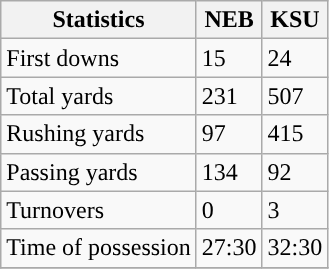<table class="wikitable">
<tr>
<th>Statistics</th>
<th>NEB</th>
<th>KSU</th>
</tr>
<tr>
<td>First downs</td>
<td>15</td>
<td>24</td>
</tr>
<tr>
<td>Total yards</td>
<td>231</td>
<td>507</td>
</tr>
<tr>
<td>Rushing yards</td>
<td>97</td>
<td>415</td>
</tr>
<tr>
<td>Passing yards</td>
<td>134</td>
<td>92</td>
</tr>
<tr>
<td>Turnovers</td>
<td>0</td>
<td>3</td>
</tr>
<tr>
<td>Time of possession</td>
<td>27:30</td>
<td>32:30</td>
</tr>
<tr>
</tr>
</table>
